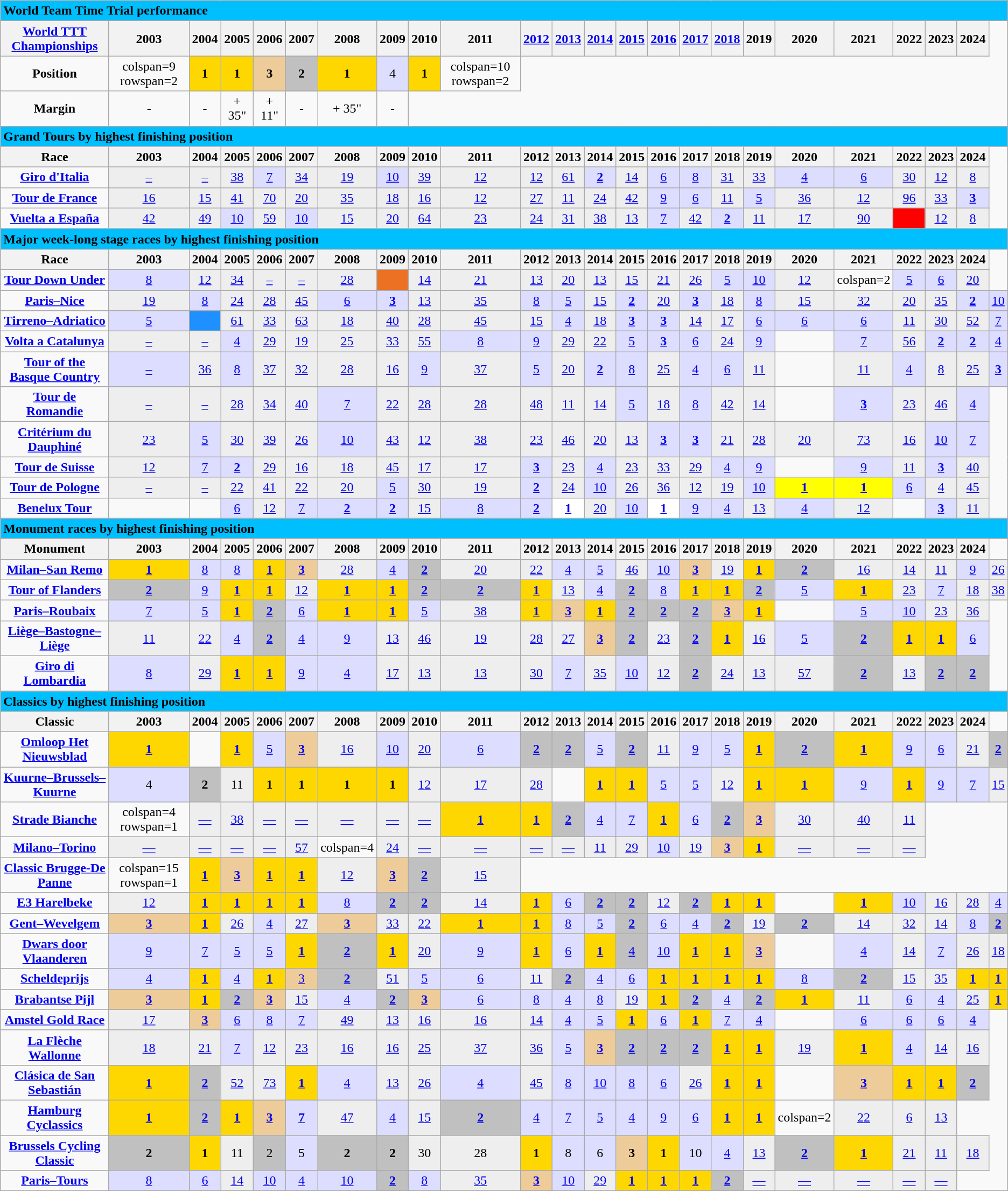<table class="wikitable">
<tr style="background:#eee;">
<td style="background:#00BFFF;" colspan=50><strong>World Team Time Trial performance</strong></td>
</tr>
<tr>
<th style="text-align:center;"><strong><a href='#'>World TTT Championships</a></strong></th>
<th>2003</th>
<th>2004</th>
<th>2005</th>
<th>2006</th>
<th>2007</th>
<th>2008</th>
<th>2009</th>
<th>2010</th>
<th>2011</th>
<th><a href='#'>2012</a></th>
<th><a href='#'>2013</a></th>
<th><a href='#'>2014</a></th>
<th><a href='#'>2015</a></th>
<th><a href='#'>2016</a></th>
<th><a href='#'>2017</a></th>
<th><a href='#'>2018</a></th>
<th>2019</th>
<th>2020</th>
<th>2021</th>
<th>2022</th>
<th>2023</th>
<th>2024</th>
</tr>
<tr align="center">
<td><strong>Position</strong></td>
<td>colspan=9 rowspan=2 </td>
<td style="background:gold;"><strong>1</strong></td>
<td style="background:gold;"><strong>1</strong></td>
<td style="background:#ec9;"><strong>3</strong></td>
<td style="background:silver;"><strong>2</strong></td>
<td style="background:gold;"><strong>1</strong></td>
<td style="background:#ddf;">4</td>
<td style="background:gold;"><strong>1</strong></td>
<td>colspan=10 rowspan=2 </td>
</tr>
<tr align="center">
<td><strong>Margin</strong></td>
<td style="text-align:center;">-</td>
<td style="text-align:center;">-</td>
<td style="text-align:center;">+ 35"</td>
<td style="text-align:center;">+ 11"</td>
<td style="text-align:center;">-</td>
<td style="text-align:center;">+ 35"</td>
<td style="text-align:center;">-</td>
</tr>
<tr>
<td style="background:#00BFFF;" colspan=50><strong>Grand Tours by highest finishing position</strong></td>
</tr>
<tr>
<th>Race</th>
<th>2003</th>
<th>2004</th>
<th>2005</th>
<th>2006</th>
<th>2007</th>
<th>2008</th>
<th>2009</th>
<th>2010</th>
<th>2011</th>
<th>2012</th>
<th>2013</th>
<th>2014</th>
<th>2015</th>
<th>2016</th>
<th>2017</th>
<th>2018</th>
<th>2019</th>
<th>2020</th>
<th>2021</th>
<th>2022</th>
<th>2023</th>
<th>2024</th>
</tr>
<tr align="center">
<td><strong><a href='#'>Giro d'Italia</a></strong></td>
<td style="background:#eee;"><a href='#'>–</a></td>
<td style="background:#eee;"><a href='#'>–</a></td>
<td style="background:#eee;"><a href='#'>38</a></td>
<td style="background:#ddf;"><a href='#'>7</a></td>
<td style="background:#eee;"><a href='#'>34</a></td>
<td style="background:#eee;"><a href='#'>19</a></td>
<td style="background:#ddf;"><a href='#'>10</a></td>
<td style="background:#eee;"><a href='#'>39</a></td>
<td style="background:#eee;"><a href='#'>12</a></td>
<td style="background:#eee;"><a href='#'>12</a></td>
<td style="background:#eee;"><a href='#'>61</a></td>
<td style="background:#ddf;"><a href='#'><strong>2</strong></a></td>
<td style="background:#eee;"><a href='#'>14</a></td>
<td style="background:#ddf;"><a href='#'>6</a></td>
<td style="background:#ddf;"><a href='#'>8</a></td>
<td style="background:#eee;"><a href='#'>31</a></td>
<td style="background:#eee;"><a href='#'>33</a></td>
<td style="background:#ddf;"><a href='#'>4</a></td>
<td style="background:#ddf;"><a href='#'>6</a></td>
<td style="background:#eee;"><a href='#'>30</a></td>
<td style="background:#eee;"><a href='#'>12</a></td>
<td style="background:#eee;"><a href='#'>8</a></td>
</tr>
<tr align="center">
<td><strong><a href='#'>Tour de France</a></strong></td>
<td style="background:#eee;"><a href='#'>16</a></td>
<td style="background:#eee;"><a href='#'>15</a></td>
<td style="background:#eee;"><a href='#'>41</a></td>
<td style="background:#eee;"><a href='#'>70</a></td>
<td style="background:#eee;"><a href='#'>20</a></td>
<td style="background:#eee;"><a href='#'>35</a></td>
<td style="background:#eee;"><a href='#'>18</a></td>
<td style="background:#eee;"><a href='#'>16</a></td>
<td style="background:#eee;"><a href='#'>12</a></td>
<td style="background:#eee;"><a href='#'>27</a></td>
<td style="background:#eee;"><a href='#'>11</a></td>
<td style="background:#eee;"><a href='#'>24</a></td>
<td style="background:#eee;"><a href='#'>42</a></td>
<td style="background:#ddf;"><a href='#'>9</a></td>
<td style="background:#ddf;"><a href='#'>6</a></td>
<td style="background:#eee;"><a href='#'>11</a></td>
<td style="background:#ddf;"><a href='#'>5</a></td>
<td style="background:#eee;"><a href='#'>36</a></td>
<td style="background:#eee;"><a href='#'>12</a></td>
<td style="background:#eee;"><a href='#'>96</a></td>
<td style="background:#eee;"><a href='#'>33</a></td>
<td style="background:#ddf;"><a href='#'><strong>3</strong></a></td>
</tr>
<tr align="center">
<td><strong><a href='#'>Vuelta a España</a></strong></td>
<td style="background:#eee;"><a href='#'>42</a></td>
<td style="background:#eee;"><a href='#'>49</a></td>
<td style="background:#ddf;"><a href='#'>10</a></td>
<td style="background:#eee;"><a href='#'>59</a></td>
<td style="background:#ddf;"><a href='#'>10</a></td>
<td style="background:#eee;"><a href='#'>15</a></td>
<td style="background:#eee;"><a href='#'>20</a></td>
<td style="background:#eee;"><a href='#'>64</a></td>
<td style="background:#eee;"><a href='#'>23</a></td>
<td style="background:#eee;"><a href='#'>24</a></td>
<td style="background:#eee;"><a href='#'>31</a></td>
<td style="background:#eee;"><a href='#'>38</a></td>
<td style="background:#eee;"><a href='#'>13</a></td>
<td style="background:#ddf;"><a href='#'>7</a></td>
<td style="background:#eee;"><a href='#'>42</a></td>
<td style="background:#ddf;"><a href='#'><strong>2</strong></a></td>
<td style="background:#eee;"><a href='#'>11</a></td>
<td style="background:#eee;"><a href='#'>17</a></td>
<td style="background:#eee;"><a href='#'>90</a></td>
<td style="background:red;"></td>
<td style="background:#eee;"><a href='#'>12</a></td>
<td style="background:#eee;"><a href='#'>8</a></td>
</tr>
<tr>
<td style="background:#00BFFF;" colspan=50><strong>Major week-long stage races by highest finishing position</strong></td>
</tr>
<tr>
<th>Race</th>
<th>2003</th>
<th>2004</th>
<th>2005</th>
<th>2006</th>
<th>2007</th>
<th>2008</th>
<th>2009</th>
<th>2010</th>
<th>2011</th>
<th>2012</th>
<th>2013</th>
<th>2014</th>
<th>2015</th>
<th>2016</th>
<th>2017</th>
<th>2018</th>
<th>2019</th>
<th>2020</th>
<th>2021</th>
<th>2022</th>
<th>2023</th>
<th>2024</th>
</tr>
<tr align="center">
<td><strong><a href='#'>Tour Down Under</a></strong></td>
<td style="background:#ddf;"><a href='#'>8</a></td>
<td style="background:#eee;"><a href='#'>12</a></td>
<td style="background:#eee;"><a href='#'>34</a></td>
<td style="background:#eee;"><a href='#'>–</a></td>
<td style="background:#eee;"><a href='#'>–</a></td>
<td style="background:#eee;"><a href='#'>28</a></td>
<td style="background:#ED7123;"></td>
<td style="background:#eee;"><a href='#'>14</a></td>
<td style="background:#eee;"><a href='#'>21</a></td>
<td style="background:#eee;"><a href='#'>13</a></td>
<td style="background:#eee;"><a href='#'>20</a></td>
<td style="background:#eee;"><a href='#'>13</a></td>
<td style="background:#eee;"><a href='#'>15</a></td>
<td style="background:#eee;"><a href='#'>21</a></td>
<td style="background:#eee;"><a href='#'>26</a></td>
<td style="background:#ddf;"><a href='#'>5</a></td>
<td style="background:#ddf;"><a href='#'>10</a></td>
<td style="background:#eee;"><a href='#'>12</a></td>
<td>colspan=2 </td>
<td style="background:#ddf;"><a href='#'>5</a></td>
<td style="background:#ddf;"><a href='#'>6</a></td>
<td style="background:#eee;"><a href='#'>20</a></td>
</tr>
<tr align="center">
<td><strong><a href='#'>Paris–Nice</a></strong></td>
<td style="background:#eee;"><a href='#'>19</a></td>
<td style="background:#ddf;"><a href='#'>8</a></td>
<td style="background:#eee;"><a href='#'>24</a></td>
<td style="background:#eee;"><a href='#'>28</a></td>
<td style="background:#eee;"><a href='#'>45</a></td>
<td style="background:#ddf;"><a href='#'>6</a></td>
<td style="background:#ddf;"><a href='#'><strong>3</strong></a></td>
<td style="background:#eee;"><a href='#'>13</a></td>
<td style="background:#eee;"><a href='#'>35</a></td>
<td style="background:#ddf;"><a href='#'>8</a></td>
<td style="background:#ddf;"><a href='#'>5</a></td>
<td style="background:#eee;"><a href='#'>15</a></td>
<td style="background:#ddf;"><a href='#'><strong>2</strong></a></td>
<td style="background:#eee;"><a href='#'>20</a></td>
<td style="background:#ddf;"><a href='#'><strong>3</strong></a></td>
<td style="background:#eee;"><a href='#'>18</a></td>
<td style="background:#ddf;"><a href='#'>8</a></td>
<td style="background:#eee;"><a href='#'>15</a></td>
<td style="background:#eee;"><a href='#'>32</a></td>
<td style="background:#eee;"><a href='#'>20</a></td>
<td style="background:#eee;"><a href='#'>35</a></td>
<td style="background:#ddf;"><a href='#'><strong>2</strong></a></td>
<td style="background:#ddf;"><a href='#'>10</a></td>
</tr>
<tr align="center">
<td><strong><a href='#'>Tirreno–Adriatico</a></strong></td>
<td style="background:#ddf;"><a href='#'>5</a></td>
<td style="background:dodgerblue;"></td>
<td style="background:#eee;"><a href='#'>61</a></td>
<td style="background:#eee;"><a href='#'>33</a></td>
<td style="background:#eee;"><a href='#'>63</a></td>
<td style="background:#eee;"><a href='#'>18</a></td>
<td style="background:#eee;"><a href='#'>40</a></td>
<td style="background:#eee;"><a href='#'>28</a></td>
<td style="background:#eee;"><a href='#'>45</a></td>
<td style="background:#eee;"><a href='#'>15</a></td>
<td style="background:#ddf;"><a href='#'>4</a></td>
<td style="background:#eee;"><a href='#'>18</a></td>
<td style="background:#ddf;"><a href='#'><strong>3</strong></a></td>
<td style="background:#ddf;"><a href='#'><strong>3</strong></a></td>
<td style="background:#eee;"><a href='#'>14</a></td>
<td style="background:#eee;"><a href='#'>17</a></td>
<td style="background:#ddf;"><a href='#'>6</a></td>
<td style="background:#ddf;"><a href='#'>6</a></td>
<td style="background:#ddf;"><a href='#'>6</a></td>
<td style="background:#eee;"><a href='#'>11</a></td>
<td style="background:#eee;"><a href='#'>30</a></td>
<td style="background:#eee;"><a href='#'>52</a></td>
<td style="background:#ddf;"><a href='#'>7</a></td>
</tr>
<tr align="center">
<td><strong><a href='#'>Volta a Catalunya</a></strong></td>
<td style="background:#eee;"><a href='#'>–</a></td>
<td style="background:#eee;"><a href='#'>–</a></td>
<td style="background:#ddf;"><a href='#'>4</a></td>
<td style="background:#eee;"><a href='#'>29</a></td>
<td style="background:#eee;"><a href='#'>19</a></td>
<td style="background:#eee;"><a href='#'>25</a></td>
<td style="background:#eee;"><a href='#'>33</a></td>
<td style="background:#eee;"><a href='#'>55</a></td>
<td style="background:#ddf;"><a href='#'>8</a></td>
<td style="background:#ddf;"><a href='#'>9</a></td>
<td style="background:#eee;"><a href='#'>29</a></td>
<td style="background:#eee;"><a href='#'>22</a></td>
<td style="background:#ddf;"><a href='#'>5</a></td>
<td style="background:#ddf;"><a href='#'><strong>3</strong></a></td>
<td style="background:#ddf;"><a href='#'>6</a></td>
<td style="background:#eee;"><a href='#'>24</a></td>
<td style="background:#ddf;"><a href='#'>9</a></td>
<td></td>
<td style="background:#ddf;"><a href='#'>7</a></td>
<td style="background:#eee;"><a href='#'>56</a></td>
<td style="background:#ddf;"><a href='#'><strong>2</strong></a></td>
<td style="background:#ddf;"><a href='#'><strong>2</strong></a></td>
<td style="background:#ddf;"><a href='#'>4</a></td>
</tr>
<tr align="center">
<td><strong><a href='#'>Tour of the Basque Country</a></strong></td>
<td style="background:#ddf;"><a href='#'>–</a></td>
<td style="background:#eee;"><a href='#'>36</a></td>
<td style="background:#ddf;"><a href='#'>8</a></td>
<td style="background:#eee;"><a href='#'>37</a></td>
<td style="background:#eee;"><a href='#'>32</a></td>
<td style="background:#eee;"><a href='#'>28</a></td>
<td style="background:#eee;"><a href='#'>16</a></td>
<td style="background:#ddf;"><a href='#'>9</a></td>
<td style="background:#eee;"><a href='#'>37</a></td>
<td style="background:#ddf;"><a href='#'>5</a></td>
<td style="background:#eee;"><a href='#'>20</a></td>
<td style="background:#ddf;"><a href='#'><strong>2</strong></a></td>
<td style="background:#ddf;"><a href='#'>8</a></td>
<td style="background:#eee;"><a href='#'>25</a></td>
<td style="background:#ddf;"><a href='#'>4</a></td>
<td style="background:#ddf;"><a href='#'>6</a></td>
<td style="background:#eee;"><a href='#'>11</a></td>
<td></td>
<td style="background:#eee;"><a href='#'>11</a></td>
<td style="background:#ddf;"><a href='#'>4</a></td>
<td style="background:#eee;"><a href='#'>8</a></td>
<td style="background:#eee;"><a href='#'>25</a></td>
<td style="background:#ddf;"><a href='#'><strong>3</strong></a></td>
</tr>
<tr align="center">
<td><strong><a href='#'>Tour de Romandie</a></strong></td>
<td style="background:#eee;"><a href='#'>–</a></td>
<td style="background:#eee;"><a href='#'>–</a></td>
<td style="background:#eee;"><a href='#'>28</a></td>
<td style="background:#eee;"><a href='#'>34</a></td>
<td style="background:#eee;"><a href='#'>40</a></td>
<td style="background:#ddf;"><a href='#'>7</a></td>
<td style="background:#eee;"><a href='#'>22</a></td>
<td style="background:#eee;"><a href='#'>28</a></td>
<td style="background:#eee;"><a href='#'>28</a></td>
<td style="background:#eee;"><a href='#'>48</a></td>
<td style="background:#eee;"><a href='#'>11</a></td>
<td style="background:#eee;"><a href='#'>14</a></td>
<td style="background:#ddf;"><a href='#'>5</a></td>
<td style="background:#eee;"><a href='#'>18</a></td>
<td style="background:#ddf;"><a href='#'>8</a></td>
<td style="background:#eee;"><a href='#'>42</a></td>
<td style="background:#eee;"><a href='#'>14</a></td>
<td></td>
<td style="background:#ddf;"><a href='#'><strong>3</strong></a></td>
<td style="background:#eee;"><a href='#'>23</a></td>
<td style="background:#eee;"><a href='#'>46</a></td>
<td style="background:#ddf;"><a href='#'>4</a></td>
</tr>
<tr align="center">
<td><strong><a href='#'>Critérium du Dauphiné</a></strong></td>
<td style="background:#eee;"><a href='#'>23</a></td>
<td style="background:#ddf;"><a href='#'>5</a></td>
<td style="background:#eee;"><a href='#'>30</a></td>
<td style="background:#eee;"><a href='#'>39</a></td>
<td style="background:#eee;"><a href='#'>26</a></td>
<td style="background:#ddf;"><a href='#'>10</a></td>
<td style="background:#eee;"><a href='#'>43</a></td>
<td style="background:#eee;"><a href='#'>12</a></td>
<td style="background:#eee;"><a href='#'>38</a></td>
<td style="background:#eee;"><a href='#'>23</a></td>
<td style="background:#eee;"><a href='#'>46</a></td>
<td style="background:#eee;"><a href='#'>20</a></td>
<td style="background:#eee;"><a href='#'>13</a></td>
<td style="background:#ddf;"><a href='#'><strong>3</strong></a></td>
<td style="background:#ddf;"><a href='#'><strong>3</strong></a></td>
<td style="background:#eee;"><a href='#'>21</a></td>
<td style="background:#eee;"><a href='#'>28</a></td>
<td style="background:#eee;"><a href='#'>20</a></td>
<td style="background:#eee;"><a href='#'>73</a></td>
<td style="background:#eee;"><a href='#'>16</a></td>
<td style="background:#ddf;"><a href='#'>10</a></td>
<td style="background:#ddf;"><a href='#'>7</a></td>
</tr>
<tr align="center">
<td><strong><a href='#'>Tour de Suisse</a></strong></td>
<td style="background:#eee;"><a href='#'>12</a></td>
<td style="background:#ddf;"><a href='#'>7</a></td>
<td style="background:#ddf;"><a href='#'><strong>2</strong></a></td>
<td style="background:#eee;"><a href='#'>29</a></td>
<td style="background:#eee;"><a href='#'>16</a></td>
<td style="background:#eee;"><a href='#'>18</a></td>
<td style="background:#eee;"><a href='#'>45</a></td>
<td style="background:#eee;"><a href='#'>17</a></td>
<td style="background:#eee;"><a href='#'>17</a></td>
<td style="background:#ddf;"><a href='#'><strong>3</strong></a></td>
<td style="background:#eee;"><a href='#'>23</a></td>
<td style="background:#ddf;"><a href='#'>4</a></td>
<td style="background:#eee;"><a href='#'>23</a></td>
<td style="background:#eee;"><a href='#'>33</a></td>
<td style="background:#eee;"><a href='#'>29</a></td>
<td style="background:#ddf;"><a href='#'>4</a></td>
<td style="background:#ddf;"><a href='#'>9</a></td>
<td></td>
<td style="background:#ddf;"><a href='#'>9</a></td>
<td style="background:#eee;"><a href='#'>11</a></td>
<td style="background:#ddf;"><a href='#'><strong>3</strong></a></td>
<td style="background:#eee;"><a href='#'>40</a></td>
</tr>
<tr align="center">
<td><strong><a href='#'>Tour de Pologne</a></strong></td>
<td style="background:#eee;"><a href='#'>–</a></td>
<td style="background:#eee;"><a href='#'>–</a></td>
<td style="background:#eee;"><a href='#'>22</a></td>
<td style="background:#eee;"><a href='#'>41</a></td>
<td style="background:#eee;"><a href='#'>22</a></td>
<td style="background:#eee;"><a href='#'>20</a></td>
<td style="background:#ddf;"><a href='#'>5</a></td>
<td style="background:#eee;"><a href='#'>30</a></td>
<td style="background:#eee;"><a href='#'>19</a></td>
<td style="background:#ddf;"><a href='#'><strong>2</strong></a></td>
<td style="background:#eee;"><a href='#'>24</a></td>
<td style="background:#ddf;"><a href='#'>10</a></td>
<td style="background:#eee;"><a href='#'>26</a></td>
<td style="background:#eee;"><a href='#'>36</a></td>
<td style="background:#eee;"><a href='#'>12</a></td>
<td style="background:#eee;"><a href='#'>19</a></td>
<td style="background:#ddf;"><a href='#'>10</a></td>
<td style="background:yellow;"><a href='#'><strong>1</strong></a></td>
<td style="background:yellow;"><a href='#'><strong>1</strong></a></td>
<td style="background:#ddf;"><a href='#'>6</a></td>
<td style="background:#eee;"><a href='#'>4</a></td>
<td style="background:#eee;"><a href='#'>45</a></td>
</tr>
<tr align="center">
<td><strong><a href='#'>Benelux Tour</a></strong></td>
<td></td>
<td></td>
<td style="background:#ddf;"><a href='#'>6</a></td>
<td style="background:#eee;"><a href='#'>12</a></td>
<td style="background:#ddf;"><a href='#'>7</a></td>
<td style="background:#ddf;"><a href='#'><strong>2</strong></a></td>
<td style="background:#ddf;"><a href='#'><strong>2</strong></a></td>
<td style="background:#eee;"><a href='#'>15</a></td>
<td style="background:#ddf;"><a href='#'>8</a></td>
<td style="background:#ddf;"><a href='#'><strong>2</strong></a></td>
<td style="background:white;"><a href='#'><strong>1</strong></a></td>
<td style="background:#eee;"><a href='#'>20</a></td>
<td style="background:#ddf;"><a href='#'>10</a></td>
<td style="background:white;"><a href='#'><strong>1</strong></a></td>
<td style="background:#ddf;"><a href='#'>9</a></td>
<td style="background:#ddf;"><a href='#'>4</a></td>
<td style="background:#eee;"><a href='#'>13</a></td>
<td style="background:#ddf;"><a href='#'>4</a></td>
<td style="background:#eee;"><a href='#'>12</a></td>
<td></td>
<td style="background:#ddf;"><a href='#'><strong>3</strong></a></td>
<td style="background:#eee;"><a href='#'>11</a></td>
</tr>
<tr>
<td style="background:#00BFFF;" colspan=50><strong>Monument races by highest finishing position</strong></td>
</tr>
<tr>
<th>Monument</th>
<th>2003</th>
<th>2004</th>
<th>2005</th>
<th>2006</th>
<th>2007</th>
<th>2008</th>
<th>2009</th>
<th>2010</th>
<th>2011</th>
<th>2012</th>
<th>2013</th>
<th>2014</th>
<th>2015</th>
<th>2016</th>
<th>2017</th>
<th>2018</th>
<th>2019</th>
<th>2020</th>
<th>2021</th>
<th>2022</th>
<th>2023</th>
<th>2024</th>
</tr>
<tr align="center">
<td><strong><a href='#'>Milan–San Remo</a></strong></td>
<td style="background:gold;"><a href='#'><strong>1</strong></a></td>
<td style="background:#ddf;"><a href='#'>8</a></td>
<td style="background:#ddf;"><a href='#'>8</a></td>
<td style="background:gold;"><a href='#'><strong>1</strong></a></td>
<td style="background:#ec9;"><a href='#'><strong>3</strong></a></td>
<td style="background:#eee;"><a href='#'>28</a></td>
<td style="background:#ddf;"><a href='#'>4</a></td>
<td style="background:silver;"><a href='#'><strong>2</strong></a></td>
<td style="background:#eee;"><a href='#'>20</a></td>
<td style="background:#eee;"><a href='#'>22</a></td>
<td style="background:#ddf;"><a href='#'>4</a></td>
<td style="background:#ddf;"><a href='#'>5</a></td>
<td style="background:#eee;"><a href='#'>46</a></td>
<td style="background:#ddf;"><a href='#'>10</a></td>
<td style="background:#ec9;"><a href='#'><strong>3</strong></a></td>
<td style="background:#eee;"><a href='#'>19</a></td>
<td style="background:gold;"><a href='#'><strong>1</strong></a></td>
<td style="background:silver;"><a href='#'><strong>2</strong></a></td>
<td style="background:#eee;"><a href='#'>16</a></td>
<td style="background:#eee;"><a href='#'>14</a></td>
<td style="background:#eee;"><a href='#'>11</a></td>
<td style="background:#ddf;"><a href='#'>9</a></td>
<td style="background:#eee;"><a href='#'>26</a></td>
</tr>
<tr align="center">
<td><strong><a href='#'>Tour of Flanders</a></strong></td>
<td style="background:silver;"><a href='#'><strong>2</strong></a></td>
<td style="background:#ddf;"><a href='#'>9</a></td>
<td style="background:gold;"><a href='#'><strong>1</strong></a></td>
<td style="background:gold;"><a href='#'><strong>1</strong></a></td>
<td style="background:#eee;"><a href='#'>12</a></td>
<td style="background:gold;"><a href='#'><strong>1</strong></a></td>
<td style="background:gold;"><a href='#'><strong>1</strong></a></td>
<td style="background:silver;"><a href='#'><strong>2</strong></a></td>
<td style="background:silver;"><a href='#'><strong>2</strong></a></td>
<td style="background:gold;"><a href='#'><strong>1</strong></a></td>
<td style="background:#eee;"><a href='#'>13</a></td>
<td style="background:#ddf;"><a href='#'>4</a></td>
<td style="background:silver;"><a href='#'><strong>2</strong></a></td>
<td style="background:#ddf;"><a href='#'>8</a></td>
<td style="background:gold;"><a href='#'><strong>1</strong></a></td>
<td style="background:gold;"><a href='#'><strong>1</strong></a></td>
<td style="background:silver;"><a href='#'><strong>2</strong></a></td>
<td style="background:#ddf;"><a href='#'>5</a></td>
<td style="background:gold;"><a href='#'><strong>1</strong></a></td>
<td style="background:#eee;"><a href='#'>23</a></td>
<td style="background:#ddf;"><a href='#'>7</a></td>
<td style="background:#eee;"><a href='#'>18</a></td>
<td style="background:#eee;"><a href='#'>38</a></td>
</tr>
<tr align="center">
<td><strong><a href='#'>Paris–Roubaix</a></strong></td>
<td style="background:#ddf;"><a href='#'>7</a></td>
<td style="background:#ddf;"><a href='#'>5</a></td>
<td style="background:gold;"><a href='#'><strong>1</strong></a></td>
<td style="background:silver;"><a href='#'><strong>2</strong></a></td>
<td style="background:#ddf;"><a href='#'>6</a></td>
<td style="background:gold;"><a href='#'><strong>1</strong></a></td>
<td style="background:gold;"><a href='#'><strong>1</strong></a></td>
<td style="background:#ddf;"><a href='#'>5</a></td>
<td style="background:#eee;"><a href='#'>38</a></td>
<td style="background:gold;"><a href='#'><strong>1</strong></a></td>
<td style="background:#ec9;"><a href='#'><strong>3</strong></a></td>
<td style="background:gold;"><a href='#'><strong>1</strong></a></td>
<td style="background:silver;"><a href='#'><strong>2</strong></a></td>
<td style="background:silver;"><a href='#'><strong>2</strong></a></td>
<td style="background:silver;"><a href='#'><strong>2</strong></a></td>
<td style="background:#ec9;"><a href='#'><strong>3</strong></a></td>
<td style="background:gold;"><a href='#'><strong>1</strong></a></td>
<td></td>
<td style="background:#ddf;"><a href='#'>5</a></td>
<td style="background:#ddf;"><a href='#'>10</a></td>
<td style="background:#eee;"><a href='#'>23</a></td>
<td style="background:#eee;"><a href='#'>36</a></td>
</tr>
<tr align="center">
<td><strong><a href='#'>Liège–Bastogne–Liège</a></strong></td>
<td style="background:#eee;"><a href='#'>11</a></td>
<td style="background:#eee;"><a href='#'>22</a></td>
<td style="background:#ddf;"><a href='#'>4</a></td>
<td style="background:silver;"><a href='#'><strong>2</strong></a></td>
<td style="background:#ddf;"><a href='#'>4</a></td>
<td style="background:#ddf;"><a href='#'>9</a></td>
<td style="background:#eee;"><a href='#'>13</a></td>
<td style="background:#eee;"><a href='#'>46</a></td>
<td style="background:#eee;"><a href='#'>19</a></td>
<td style="background:#eee;"><a href='#'>28</a></td>
<td style="background:#eee;"><a href='#'>27</a></td>
<td style="background:#ec9;"><a href='#'><strong>3</strong></a></td>
<td style="background:silver;"><a href='#'><strong>2</strong></a></td>
<td style="background:#eee;"><a href='#'>23</a></td>
<td style="background:silver;"><a href='#'><strong>2</strong></a></td>
<td style="background:gold;"><a href='#'><strong>1</strong></a></td>
<td style="background:#eee;"><a href='#'>16</a></td>
<td style="background:#ddf;"><a href='#'>5</a></td>
<td style="background:silver;"><a href='#'><strong>2</strong></a></td>
<td style="background:gold;"><a href='#'><strong>1</strong></a></td>
<td style="background:gold;"><a href='#'><strong>1</strong></a></td>
<td style="background:#ddf;"><a href='#'>6</a></td>
</tr>
<tr align="center">
<td><strong><a href='#'>Giro di Lombardia</a></strong></td>
<td style="background:#ddf;"><a href='#'>8</a></td>
<td style="background:#eee;"><a href='#'>29</a></td>
<td style="background:gold;"><a href='#'><strong>1</strong></a></td>
<td style="background:gold;"><a href='#'><strong>1</strong></a></td>
<td style="background:#ddf;"><a href='#'>9</a></td>
<td style="background:#ddf;"><a href='#'>4</a></td>
<td style="background:#eee;"><a href='#'>17</a></td>
<td style="background:#eee;"><a href='#'>13</a></td>
<td style="background:#eee;"><a href='#'>13</a></td>
<td style="background:#eee;"><a href='#'>30</a></td>
<td style="background:#ddf;"><a href='#'>7</a></td>
<td style="background:#eee;"><a href='#'>35</a></td>
<td style="background:#ddf;"><a href='#'>10</a></td>
<td style="background:#eee;"><a href='#'>12</a></td>
<td style="background:silver;"><a href='#'><strong>2</strong></a></td>
<td style="background:#eee;"><a href='#'>24</a></td>
<td style="background:#eee;"><a href='#'>13</a></td>
<td style="background:#eee;"><a href='#'>57</a></td>
<td style="background:silver;"><a href='#'><strong>2</strong></a></td>
<td style="background:#eee;"><a href='#'>13</a></td>
<td style="background:silver;"><a href='#'><strong>2</strong></a></td>
<td style="background:silver;"><a href='#'><strong>2</strong></a></td>
</tr>
<tr>
<td style="background:#00BFFF;" colspan=50><strong>Classics by highest finishing position</strong></td>
</tr>
<tr>
<th>Classic</th>
<th>2003</th>
<th>2004</th>
<th>2005</th>
<th>2006</th>
<th>2007</th>
<th>2008</th>
<th>2009</th>
<th>2010</th>
<th>2011</th>
<th>2012</th>
<th>2013</th>
<th>2014</th>
<th>2015</th>
<th>2016</th>
<th>2017</th>
<th>2018</th>
<th>2019</th>
<th>2020</th>
<th>2021</th>
<th>2022</th>
<th>2023</th>
<th>2024</th>
</tr>
<tr align="center">
<td><strong><a href='#'>Omloop Het Nieuwsblad</a></strong></td>
<td style="background:gold;"><a href='#'><strong>1</strong></a></td>
<td></td>
<td style="background:gold;"><a href='#'><strong>1</strong></a></td>
<td style="background:#ddf;"><a href='#'>5</a></td>
<td style="background:#ec9;"><a href='#'><strong>3</strong></a></td>
<td style="background:#eee;"><a href='#'>16</a></td>
<td style="background:#ddf;"><a href='#'>10</a></td>
<td style="background:#eee;"><a href='#'>20</a></td>
<td style="background:#ddf;"><a href='#'>6</a></td>
<td style="background:silver;"><a href='#'><strong>2</strong></a></td>
<td style="background:silver;"><a href='#'><strong>2</strong></a></td>
<td style="background:#ddf;"><a href='#'>5</a></td>
<td style="background:silver;"><a href='#'><strong>2</strong></a></td>
<td style="background:#eee;"><a href='#'>11</a></td>
<td style="background:#ddf;"><a href='#'>9</a></td>
<td style="background:#ddf;"><a href='#'>5</a></td>
<td style="background:gold;"><a href='#'><strong>1</strong></a></td>
<td style="background:silver;"><a href='#'><strong>2</strong></a></td>
<td style="background:gold;"><a href='#'><strong>1</strong></a></td>
<td style="background:#ddf;"><a href='#'>9</a></td>
<td style="background:#ddf;"><a href='#'>6</a></td>
<td style="background:#eee;"><a href='#'>21</a></td>
<td style="background:silver;"><a href='#'><strong>2</strong></a></td>
</tr>
<tr align="center">
<td><strong><a href='#'>Kuurne–Brussels–Kuurne</a></strong></td>
<td style="background:#ddf;">4</td>
<td style="background:silver;"><strong>2</strong></td>
<td style="background:#eee;">11</td>
<td style="background:gold;"><strong>1</strong></td>
<td style="background:gold;"><strong>1</strong></td>
<td style="background:gold;"><strong>1</strong></td>
<td style="background:gold;"><strong>1</strong></td>
<td style="background:#eee;"><a href='#'>12</a></td>
<td style="background:#eee;"><a href='#'>17</a></td>
<td style="background:#eee;"><a href='#'>28</a></td>
<td></td>
<td style="background:gold;"><a href='#'><strong>1</strong></a></td>
<td style="background:gold;"><a href='#'><strong>1</strong></a></td>
<td style="background:#ddf;"><a href='#'>5</a></td>
<td style="background:#ddf;"><a href='#'>5</a></td>
<td style="background:#eee;"><a href='#'>12</a></td>
<td style="background:gold;"><a href='#'><strong>1</strong></a></td>
<td style="background:gold;"><a href='#'><strong>1</strong></a></td>
<td style="background:#ddf;"><a href='#'>9</a></td>
<td style="background:gold;"><a href='#'><strong>1</strong></a></td>
<td style="background:#ddf;"><a href='#'>9</a></td>
<td style="background:#ddf;"><a href='#'>7</a></td>
<td style="background:#eee;"><a href='#'>15</a></td>
</tr>
<tr align="center">
<td><strong><a href='#'>Strade Bianche</a></strong></td>
<td>colspan=4 rowspan=1 </td>
<td style="background:#eee;"><a href='#'>—</a></td>
<td style="background:#eee;"><a href='#'>38</a></td>
<td style="background:#eee;"><a href='#'>—</a></td>
<td style="background:#eee;"><a href='#'>—</a></td>
<td style="background:#eee;"><a href='#'>—</a></td>
<td style="background:#eee;"><a href='#'>—</a></td>
<td style="background:#eee;"><a href='#'>—</a></td>
<td style="background:gold;"><a href='#'><strong>1</strong></a></td>
<td style="background:gold;"><a href='#'><strong>1</strong></a></td>
<td style="background:silver;"><a href='#'><strong>2</strong></a></td>
<td style="background:#ddf;"><a href='#'>4</a></td>
<td style="background:#ddf;"><a href='#'>7</a></td>
<td style="background:gold;"><a href='#'><strong>1</strong></a></td>
<td style="background:#ddf;"><a href='#'>6</a></td>
<td style="background:silver;"><a href='#'><strong>2</strong></a></td>
<td style="background:#ec9;"><a href='#'><strong>3</strong></a></td>
<td style="background:#eee;"><a href='#'>30</a></td>
<td style="background:#eee;"><a href='#'>40</a></td>
<td style="background:#eee;"><a href='#'>11</a></td>
</tr>
<tr align="center">
<td><strong><a href='#'>Milano–Torino</a></strong></td>
<td style="background:#eee;"><a href='#'>—</a></td>
<td style="background:#eee;"><a href='#'>—</a></td>
<td style="background:#eee;"><a href='#'>—</a></td>
<td style="background:#eee;"><a href='#'>—</a></td>
<td style="background:#eee;"><a href='#'>57</a></td>
<td>colspan=4 </td>
<td style="background:#eee;"><a href='#'>24</a></td>
<td style="background:#eee;"><a href='#'>—</a></td>
<td style="background:#eee;"><a href='#'>—</a></td>
<td style="background:#eee;"><a href='#'>—</a></td>
<td style="background:#eee;"><a href='#'>—</a></td>
<td style="background:#eee;"><a href='#'>11</a></td>
<td style="background:#eee;"><a href='#'>29</a></td>
<td style="background:#ddf;"><a href='#'>10</a></td>
<td style="background:#eee;"><a href='#'>19</a></td>
<td style="background:#ec9;"><a href='#'><strong>3</strong></a></td>
<td style="background:gold;"><a href='#'><strong>1</strong></a></td>
<td style="background:#eee;"><a href='#'>—</a></td>
<td style="background:#eee;"><a href='#'>—</a></td>
<td style="background:#eee;"><a href='#'>—</a></td>
</tr>
<tr align="center">
<td><strong><a href='#'>Classic Brugge-De Panne</a></strong></td>
<td>colspan=15 rowspan=1 </td>
<td style="background:gold;"><a href='#'><strong>1</strong></a></td>
<td style="background:#ec9;"><a href='#'><strong>3</strong></a></td>
<td style="background:gold;"><a href='#'><strong>1</strong></a></td>
<td style="background:gold;"><a href='#'><strong>1</strong></a></td>
<td style="background:#eee;"><a href='#'>12</a></td>
<td style="background:#ec9;"><a href='#'><strong>3</strong></a></td>
<td style="background:silver;"><a href='#'><strong>2</strong></a></td>
<td style="background:#eee;"><a href='#'>15</a></td>
</tr>
<tr align="center">
<td><strong><a href='#'>E3 Harelbeke</a></strong></td>
<td style="background:#eee;"><a href='#'>12</a></td>
<td style="background:gold;"><a href='#'><strong>1</strong></a></td>
<td style="background:gold;"><a href='#'><strong>1</strong></a></td>
<td style="background:gold;"><a href='#'><strong>1</strong></a></td>
<td style="background:gold;"><a href='#'><strong>1</strong></a></td>
<td style="background:#ddf;"><a href='#'>8</a></td>
<td style="background:silver;"><a href='#'><strong>2</strong></a></td>
<td style="background:silver;"><a href='#'><strong>2</strong></a></td>
<td style="background:#eee;"><a href='#'>14</a></td>
<td style="background:gold;"><a href='#'><strong>1</strong></a></td>
<td style="background:#ddf;"><a href='#'>6</a></td>
<td style="background:silver;"><a href='#'><strong>2</strong></a></td>
<td style="background:silver;"><a href='#'><strong>2</strong></a></td>
<td style="background:#eee;"><a href='#'>12</a></td>
<td style="background:silver;"><a href='#'><strong>2</strong></a></td>
<td style="background:gold;"><a href='#'><strong>1</strong></a></td>
<td style="background:gold;"><a href='#'><strong>1</strong></a></td>
<td></td>
<td style="background:gold;"><a href='#'><strong>1</strong></a></td>
<td style="background:#ddf;"><a href='#'>10</a></td>
<td style="background:#eee;"><a href='#'>16</a></td>
<td style="background:#eee;"><a href='#'>28</a></td>
<td style="background:#ddf;"><a href='#'>4</a></td>
</tr>
<tr align="center">
<td><strong><a href='#'>Gent–Wevelgem</a></strong></td>
<td style="background:#ec9;"><a href='#'><strong>3</strong></a></td>
<td style="background:gold;"><a href='#'><strong>1</strong></a></td>
<td style="background:#eee;"><a href='#'>26</a></td>
<td style="background:#ddf;"><a href='#'>4</a></td>
<td style="background:#eee;"><a href='#'>27</a></td>
<td style="background:#ec9;"><a href='#'><strong>3</strong></a></td>
<td style="background:#eee;"><a href='#'>33</a></td>
<td style="background:#eee;"><a href='#'>22</a></td>
<td style="background:gold;"><a href='#'><strong>1</strong></a></td>
<td style="background:gold;"><a href='#'><strong>1</strong></a></td>
<td style="background:#ddf;"><a href='#'>8</a></td>
<td style="background:#ddf;"><a href='#'>5</a></td>
<td style="background:silver;"><a href='#'><strong>2</strong></a></td>
<td style="background:#ddf;"><a href='#'>6</a></td>
<td style="background:#ddf;"><a href='#'>4</a></td>
<td style="background:silver;"><a href='#'><strong>2</strong></a></td>
<td style="background:#eee;"><a href='#'>19</a></td>
<td style="background:silver;"><a href='#'><strong>2</strong></a></td>
<td style="background:#eee;"><a href='#'>14</a></td>
<td style="background:#eee;"><a href='#'>32</a></td>
<td style="background:#eee;"><a href='#'>14</a></td>
<td style="background:#ddf;"><a href='#'>8</a></td>
<td style="background:silver;"><a href='#'><strong>2</strong></a></td>
</tr>
<tr align="center">
<td><strong><a href='#'>Dwars door Vlaanderen</a></strong></td>
<td style="background:#ddf;"><a href='#'>9</a></td>
<td style="background:#ddf;"><a href='#'>7</a></td>
<td style="background:#ddf;"><a href='#'>5</a></td>
<td style="background:#ddf;"><a href='#'>5</a></td>
<td style="background:gold;"><a href='#'><strong>1</strong></a></td>
<td style="background:silver;"><a href='#'><strong>2</strong></a></td>
<td style="background:gold;"><a href='#'><strong>1</strong></a></td>
<td style="background:#eee;"><a href='#'>20</a></td>
<td style="background:#ddf;"><a href='#'>9</a></td>
<td style="background:gold;"><a href='#'><strong>1</strong></a></td>
<td style="background:#ddf;"><a href='#'>6</a></td>
<td style="background:gold;"><a href='#'><strong>1</strong></a></td>
<td style="background:silver;"><a href='#'>4</a></td>
<td style="background:#ddf;"><a href='#'>10</a></td>
<td style="background:gold;"><a href='#'><strong>1</strong></a></td>
<td style="background:gold;"><a href='#'><strong>1</strong></a></td>
<td style="background:#ec9;"><a href='#'><strong>3</strong></a></td>
<td></td>
<td style="background:#ddf;"><a href='#'>4</a></td>
<td style="background:#eee;"><a href='#'>14</a></td>
<td style="background:#ddf;"><a href='#'>7</a></td>
<td style="background:#eee;"><a href='#'>26</a></td>
<td style="background:#eee;"><a href='#'>18</a></td>
</tr>
<tr align="center">
<td><strong><a href='#'>Scheldeprijs</a></strong></td>
<td style="background:#ddf;"><a href='#'>4</a></td>
<td style="background:gold;"><a href='#'><strong>1</strong></a></td>
<td style="background:#ddf;"><a href='#'>4</a></td>
<td style="background:gold;"><a href='#'><strong>1</strong></a></td>
<td style="background:#ec9;"><a href='#'>3</a></td>
<td style="background:silver;"><a href='#'><strong>2</strong></a></td>
<td style="background:#eee;"><a href='#'>51</a></td>
<td style="background:#ddf;"><a href='#'>5</a></td>
<td style="background:#ddf;"><a href='#'>6</a></td>
<td style="background:#eee;"><a href='#'>11</a></td>
<td style="background:silver;"><a href='#'><strong>2</strong></a></td>
<td style="background:#ddf;"><a href='#'>4</a></td>
<td style="background:#ddf;"><a href='#'>6</a></td>
<td style="background:gold;"><a href='#'><strong>1</strong></a></td>
<td style="background:gold;"><a href='#'><strong>1</strong></a></td>
<td style="background:gold;"><a href='#'><strong>1</strong></a></td>
<td style="background:gold;"><a href='#'><strong>1</strong></a></td>
<td style="background:#ddf;"><a href='#'>8</a></td>
<td style="background:silver;"><a href='#'><strong>2</strong></a></td>
<td style="background:#eee;"><a href='#'>15</a></td>
<td style="background:#eee;"><a href='#'>35</a></td>
<td style="background:gold;"><a href='#'><strong>1</strong></a></td>
<td style="background:gold;"><a href='#'><strong>1</strong></a></td>
</tr>
<tr align="center">
<td><strong><a href='#'>Brabantse Pijl</a></strong></td>
<td style="background:#ec9;"><a href='#'><strong>3</strong></a></td>
<td style="background:gold;"><a href='#'><strong>1</strong></a></td>
<td style="background:silver;"><a href='#'><strong>2</strong></a></td>
<td style="background:#ec9;"><a href='#'><strong>3</strong></a></td>
<td style="background:#eee;"><a href='#'>15</a></td>
<td style="background:#ddf;"><a href='#'>4</a></td>
<td style="background:silver;"><a href='#'><strong>2</strong></a></td>
<td style="background:#ec9;"><a href='#'><strong>3</strong></a></td>
<td style="background:#ddf;"><a href='#'>6</a></td>
<td style="background:#ddf;"><a href='#'>8</a></td>
<td style="background:#ddf;"><a href='#'>4</a></td>
<td style="background:#ddf;"><a href='#'>8</a></td>
<td style="background:#eee;"><a href='#'>19</a></td>
<td style="background:gold;"><a href='#'><strong>1</strong></a></td>
<td style="background:silver;"><a href='#'><strong>2</strong></a></td>
<td style="background:#ddf;"><a href='#'>4</a></td>
<td style="background:silver;"><a href='#'><strong>2</strong></a></td>
<td style="background:gold;"><a href='#'><strong>1</strong></a></td>
<td style="background:#eee;"><a href='#'>11</a></td>
<td style="background:#ddf;"><a href='#'>6</a></td>
<td style="background:#ddf;"><a href='#'>4</a></td>
<td style="background:#eee;"><a href='#'>25</a></td>
<td style="background:gold;"><a href='#'><strong>1</strong></a></td>
</tr>
<tr align="center">
<td><strong><a href='#'>Amstel Gold Race</a></strong></td>
<td style="background:#eee;"><a href='#'>17</a></td>
<td style="background:#ec9;"><a href='#'><strong>3</strong></a></td>
<td style="background:#ddf;"><a href='#'>6</a></td>
<td style="background:#ddf;"><a href='#'>8</a></td>
<td style="background:#ddf;"><a href='#'>7</a></td>
<td style="background:#eee;"><a href='#'>49</a></td>
<td style="background:#eee;"><a href='#'>13</a></td>
<td style="background:#eee;"><a href='#'>16</a></td>
<td style="background:#eee;"><a href='#'>16</a></td>
<td style="background:#eee;"><a href='#'>14</a></td>
<td style="background:#ddf;"><a href='#'>4</a></td>
<td style="background:#ddf;"><a href='#'>5</a></td>
<td style="background:gold;"><a href='#'><strong>1</strong></a></td>
<td style="background:#ddf;"><a href='#'>6</a></td>
<td style="background:gold;"><a href='#'><strong>1</strong></a></td>
<td style="background:#ddf;"><a href='#'>7</a></td>
<td style="background:#ddf;"><a href='#'>4</a></td>
<td></td>
<td style="background:#ddf;"><a href='#'>6</a></td>
<td style="background:#ddf;"><a href='#'>6</a></td>
<td style="background:#ddf;"><a href='#'>6</a></td>
<td style="background:#ddf;"><a href='#'>4</a></td>
</tr>
<tr align="center">
<td><strong><a href='#'>La Flèche Wallonne</a></strong></td>
<td style="background:#eee;"><a href='#'>18</a></td>
<td style="background:#eee;"><a href='#'>21</a></td>
<td style="background:#ddf;"><a href='#'>7</a></td>
<td style="background:#eee;"><a href='#'>12</a></td>
<td style="background:#eee;"><a href='#'>23</a></td>
<td style="background:#eee;"><a href='#'>16</a></td>
<td style="background:#eee;"><a href='#'>16</a></td>
<td style="background:#eee;"><a href='#'>25</a></td>
<td style="background:#eee;"><a href='#'>37</a></td>
<td style="background:#eee;"><a href='#'>36</a></td>
<td style="background:#ddf;"><a href='#'>5</a></td>
<td style="background:#ec9;"><a href='#'><strong>3</strong></a></td>
<td style="background:silver;"><a href='#'><strong>2</strong></a></td>
<td style="background:silver;"><a href='#'><strong>2</strong></a></td>
<td style="background:silver;"><a href='#'><strong>2</strong></a></td>
<td style="background:gold;"><a href='#'><strong>1</strong></a></td>
<td style="background:gold;"><a href='#'><strong>1</strong></a></td>
<td style="background:#eee;"><a href='#'>19</a></td>
<td style="background:gold;"><a href='#'><strong>1</strong></a></td>
<td style="background:#ddf;"><a href='#'>4</a></td>
<td style="background:#eee;"><a href='#'>14</a></td>
<td style="background:#eee;"><a href='#'>16</a></td>
</tr>
<tr align="center">
<td><strong><a href='#'>Clásica de San Sebastián</a></strong></td>
<td style="background:gold;"><a href='#'><strong>1</strong></a></td>
<td style="background:silver;"><a href='#'><strong>2</strong></a></td>
<td style="background:#eee;"><a href='#'>52</a></td>
<td style="background:#eee;"><a href='#'>73</a></td>
<td style="background:gold;"><a href='#'><strong>1</strong></a></td>
<td style="background:#ddf;"><a href='#'>4</a></td>
<td style="background:#eee;"><a href='#'>13</a></td>
<td style="background:#eee;"><a href='#'>26</a></td>
<td style="background:#ddf;"><a href='#'>4</a></td>
<td style="background:#eee;"><a href='#'>45</a></td>
<td style="background:#ddf;"><a href='#'>8</a></td>
<td style="background:#ddf;"><a href='#'>10</a></td>
<td style="background:#ddf;"><a href='#'>8</a></td>
<td style="background:#ddf;"><a href='#'>6</a></td>
<td style="background:#eee;"><a href='#'>26</a></td>
<td style="background:gold;"><a href='#'><strong>1</strong></a></td>
<td style="background:gold;"><a href='#'><strong>1</strong></a></td>
<td></td>
<td style="background:#ec9;"><a href='#'><strong>3</strong></a></td>
<td style="background:gold;"><a href='#'><strong>1</strong></a></td>
<td style="background:gold;"><a href='#'><strong>1</strong></a></td>
<td style="background:silver;"><a href='#'><strong>2</strong></a></td>
</tr>
<tr align="center">
<td><strong><a href='#'>Hamburg Cyclassics</a></strong></td>
<td style="background:gold;"><a href='#'><strong>1</strong></a></td>
<td style="background:silver;"><a href='#'><strong>2</strong></a></td>
<td style="background:gold;"><a href='#'><strong>1</strong></a></td>
<td style="background:#ec9;"><a href='#'><strong>3</strong></a></td>
<td style="background:#ddf;"><a href='#'><strong>7</strong></a></td>
<td style="background:#eee;"><a href='#'>47</a></td>
<td style="background:#ddf;"><a href='#'>4</a></td>
<td style="background:#eee;"><a href='#'>15</a></td>
<td style="background:silver;"><a href='#'><strong>2</strong></a></td>
<td style="background:#ddf;"><a href='#'>4</a></td>
<td style="background:#ddf;"><a href='#'>7</a></td>
<td style="background:#ddf;"><a href='#'>5</a></td>
<td style="background:#ddf;"><a href='#'>4</a></td>
<td style="background:#ddf;"><a href='#'>9</a></td>
<td style="background:#ddf;"><a href='#'>6</a></td>
<td style="background:gold;"><a href='#'><strong>1</strong></a></td>
<td style="background:gold;"><a href='#'><strong>1</strong></a></td>
<td>colspan=2 </td>
<td style="background:#eee;"><a href='#'>22</a></td>
<td style="background:#eee;"><a href='#'>6</a></td>
<td style="background:#eee;"><a href='#'>13</a></td>
</tr>
<tr align="center">
<td><strong><a href='#'>Brussels Cycling Classic</a></strong></td>
<td style="background:silver;"><strong>2</strong></td>
<td style="background:gold;"><strong>1</strong></td>
<td style="background:#eee;">11</td>
<td style="background:silver;">2</td>
<td style="background:#ddf;">5</td>
<td style="background:silver;"><strong>2</strong></td>
<td style="background:silver;"><strong>2</strong></td>
<td style="background:#eee;">30</td>
<td style="background:#eee;">28</td>
<td style="background:gold;"><strong>1</strong></td>
<td style="background:#ddf;">8</td>
<td style="background:#ddf;">6</td>
<td style="background:#ec9;"><strong>3</strong></td>
<td style="background:gold;"><strong>1</strong></td>
<td style="background:#ddf;">10</td>
<td style="background:#ddf;"><a href='#'>4</a></td>
<td style="background:#eee;"><a href='#'>13</a></td>
<td style="background:silver;"><a href='#'><strong>2</strong></a></td>
<td style="background:gold;"><a href='#'><strong>1</strong></a></td>
<td style="background:#eee;"><a href='#'>21</a></td>
<td style="background:#eee;"><a href='#'>11</a></td>
<td style="background:#eee;"><a href='#'>18</a></td>
</tr>
<tr align="center">
<td><strong><a href='#'>Paris–Tours</a></strong></td>
<td style="background:#ddf;"><a href='#'>8</a></td>
<td style="background:#ddf;"><a href='#'>6</a></td>
<td style="background:#eee;"><a href='#'>14</a></td>
<td style="background:#ddf;"><a href='#'>10</a></td>
<td style="background:#ddf;"><a href='#'>4</a></td>
<td style="background:#ddf;"><a href='#'>10</a></td>
<td style="background:silver;"><a href='#'><strong>2</strong></a></td>
<td style="background:#ddf;"><a href='#'>8</a></td>
<td style="background:#eee;"><a href='#'>35</a></td>
<td style="background:#ec9;"><a href='#'><strong>3</strong></a></td>
<td style="background:#ddf;"><a href='#'>10</a></td>
<td style="background:#eee;"><a href='#'>29</a></td>
<td style="background:gold;"><a href='#'><strong>1</strong></a></td>
<td style="background:gold;"><a href='#'><strong>1</strong></a></td>
<td style="background:gold;"><a href='#'><strong>1</strong></a></td>
<td style="background:silver;"><a href='#'><strong>2</strong></a></td>
<td style="background:#eee;"><a href='#'>—</a></td>
<td style="background:#eee;"><a href='#'>—</a></td>
<td style="background:#eee;"><a href='#'>—</a></td>
<td style="background:#eee;"><a href='#'>—</a></td>
<td style="background:#eee;"><a href='#'>—</a></td>
</tr>
</table>
